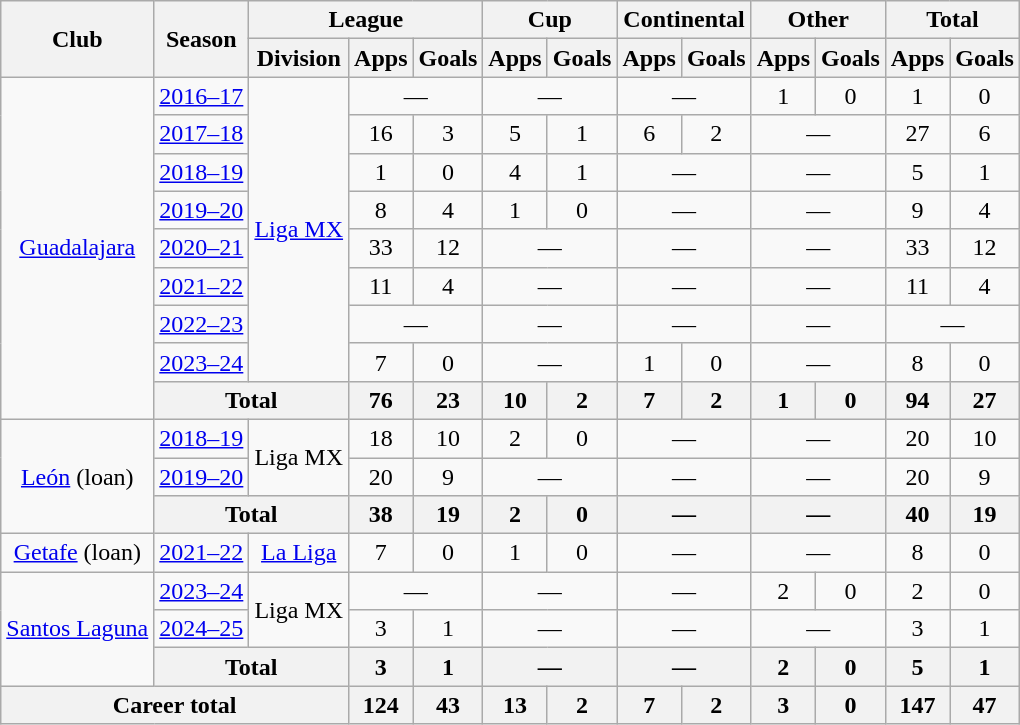<table class="wikitable" style="text-align:center">
<tr>
<th rowspan="2">Club</th>
<th rowspan="2">Season</th>
<th colspan="3">League</th>
<th colspan="2">Cup</th>
<th colspan="2">Continental</th>
<th colspan="2">Other</th>
<th colspan="2">Total</th>
</tr>
<tr>
<th>Division</th>
<th>Apps</th>
<th>Goals</th>
<th>Apps</th>
<th>Goals</th>
<th>Apps</th>
<th>Goals</th>
<th>Apps</th>
<th>Goals</th>
<th>Apps</th>
<th>Goals</th>
</tr>
<tr>
<td rowspan="9"><a href='#'>Guadalajara</a></td>
<td><a href='#'>2016–17</a></td>
<td rowspan="8"><a href='#'>Liga MX</a></td>
<td colspan="2">—</td>
<td colspan="2">—</td>
<td colspan="2">—</td>
<td>1</td>
<td>0</td>
<td>1</td>
<td>0</td>
</tr>
<tr>
<td><a href='#'>2017–18</a></td>
<td>16</td>
<td>3</td>
<td>5</td>
<td>1</td>
<td>6</td>
<td>2</td>
<td colspan="2">—</td>
<td>27</td>
<td>6</td>
</tr>
<tr>
<td><a href='#'>2018–19</a></td>
<td>1</td>
<td>0</td>
<td>4</td>
<td>1</td>
<td colspan="2">—</td>
<td colspan="2">—</td>
<td>5</td>
<td>1</td>
</tr>
<tr>
<td><a href='#'>2019–20</a></td>
<td>8</td>
<td>4</td>
<td>1</td>
<td>0</td>
<td colspan="2">—</td>
<td colspan="2">—</td>
<td>9</td>
<td>4</td>
</tr>
<tr>
<td><a href='#'>2020–21</a></td>
<td>33</td>
<td>12</td>
<td colspan="2">—</td>
<td colspan="2">—</td>
<td colspan="2">—</td>
<td>33</td>
<td>12</td>
</tr>
<tr>
<td><a href='#'>2021–22</a></td>
<td>11</td>
<td>4</td>
<td colspan="2">—</td>
<td colspan="2">—</td>
<td colspan="2">—</td>
<td>11</td>
<td>4</td>
</tr>
<tr>
<td><a href='#'>2022–23</a></td>
<td colspan="2">—</td>
<td colspan="2">—</td>
<td colspan="2">—</td>
<td colspan="2">—</td>
<td colspan="2">—</td>
</tr>
<tr>
<td><a href='#'>2023–24</a></td>
<td>7</td>
<td>0</td>
<td colspan="2">—</td>
<td>1</td>
<td>0</td>
<td colspan="2">—</td>
<td>8</td>
<td>0</td>
</tr>
<tr>
<th colspan="2">Total</th>
<th>76</th>
<th>23</th>
<th>10</th>
<th>2</th>
<th>7</th>
<th>2</th>
<th>1</th>
<th>0</th>
<th>94</th>
<th>27</th>
</tr>
<tr>
<td rowspan="3"><a href='#'>León</a> (loan)</td>
<td><a href='#'>2018–19</a></td>
<td rowspan="2">Liga MX</td>
<td>18</td>
<td>10</td>
<td>2</td>
<td>0</td>
<td colspan="2">—</td>
<td colspan="2">—</td>
<td>20</td>
<td>10</td>
</tr>
<tr>
<td><a href='#'>2019–20</a></td>
<td>20</td>
<td>9</td>
<td colspan="2">—</td>
<td colspan="2">—</td>
<td colspan="2">—</td>
<td>20</td>
<td>9</td>
</tr>
<tr>
<th colspan="2">Total</th>
<th>38</th>
<th>19</th>
<th>2</th>
<th>0</th>
<th colspan="2">—</th>
<th colspan="2">—</th>
<th>40</th>
<th>19</th>
</tr>
<tr>
<td><a href='#'>Getafe</a> (loan)</td>
<td><a href='#'>2021–22</a></td>
<td><a href='#'>La Liga</a></td>
<td>7</td>
<td>0</td>
<td>1</td>
<td>0</td>
<td colspan="2">—</td>
<td colspan="2">—</td>
<td>8</td>
<td>0</td>
</tr>
<tr>
<td rowspan="3"><a href='#'>Santos Laguna</a></td>
<td><a href='#'>2023–24</a></td>
<td rowspan="2">Liga MX</td>
<td colspan="2">—</td>
<td colspan="2">—</td>
<td colspan="2">—</td>
<td>2</td>
<td>0</td>
<td>2</td>
<td>0</td>
</tr>
<tr>
<td><a href='#'>2024–25</a></td>
<td>3</td>
<td>1</td>
<td colspan="2">—</td>
<td colspan="2">—</td>
<td colspan="2">—</td>
<td>3</td>
<td>1</td>
</tr>
<tr>
<th colspan="2">Total</th>
<th>3</th>
<th>1</th>
<th colspan="2">—</th>
<th colspan="2">—</th>
<th>2</th>
<th>0</th>
<th>5</th>
<th>1</th>
</tr>
<tr>
<th colspan="3">Career total</th>
<th>124</th>
<th>43</th>
<th>13</th>
<th>2</th>
<th>7</th>
<th>2</th>
<th>3</th>
<th>0</th>
<th>147</th>
<th>47</th>
</tr>
</table>
